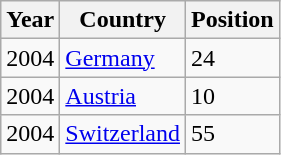<table class="wikitable">
<tr>
<th>Year</th>
<th>Country</th>
<th>Position</th>
</tr>
<tr>
<td>2004</td>
<td><a href='#'>Germany</a></td>
<td>24</td>
</tr>
<tr>
<td>2004</td>
<td><a href='#'>Austria</a></td>
<td>10</td>
</tr>
<tr>
<td>2004</td>
<td><a href='#'>Switzerland</a></td>
<td>55</td>
</tr>
</table>
